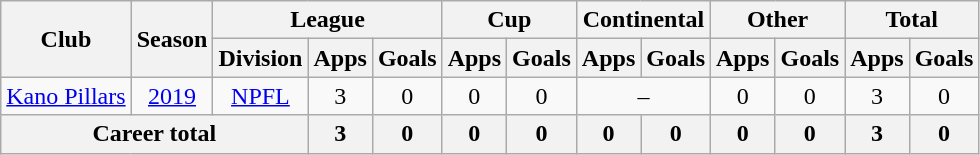<table class="wikitable" style="text-align: center">
<tr>
<th rowspan="2">Club</th>
<th rowspan="2">Season</th>
<th colspan="3">League</th>
<th colspan="2">Cup</th>
<th colspan="2">Continental</th>
<th colspan="2">Other</th>
<th colspan="2">Total</th>
</tr>
<tr>
<th>Division</th>
<th>Apps</th>
<th>Goals</th>
<th>Apps</th>
<th>Goals</th>
<th>Apps</th>
<th>Goals</th>
<th>Apps</th>
<th>Goals</th>
<th>Apps</th>
<th>Goals</th>
</tr>
<tr>
<td><a href='#'>Kano Pillars</a></td>
<td><a href='#'>2019</a></td>
<td><a href='#'>NPFL</a></td>
<td>3</td>
<td>0</td>
<td>0</td>
<td>0</td>
<td colspan="2">–</td>
<td>0</td>
<td>0</td>
<td>3</td>
<td>0</td>
</tr>
<tr>
<th colspan="3"><strong>Career total</strong></th>
<th>3</th>
<th>0</th>
<th>0</th>
<th>0</th>
<th>0</th>
<th>0</th>
<th>0</th>
<th>0</th>
<th>3</th>
<th>0</th>
</tr>
</table>
